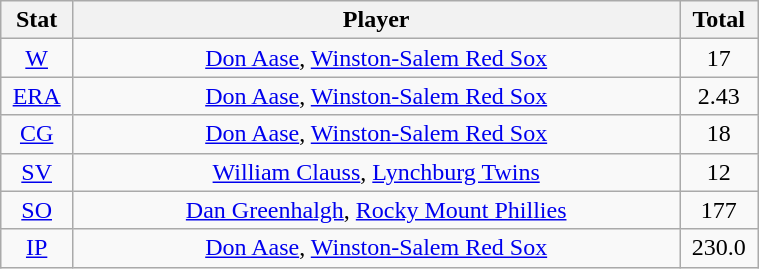<table class="wikitable" width="40%" style="text-align:center;">
<tr>
<th width="5%">Stat</th>
<th width="60%">Player</th>
<th width="5%">Total</th>
</tr>
<tr>
<td><a href='#'>W</a></td>
<td><a href='#'>Don Aase</a>, <a href='#'>Winston-Salem Red Sox</a></td>
<td>17</td>
</tr>
<tr>
<td><a href='#'>ERA</a></td>
<td><a href='#'>Don Aase</a>, <a href='#'>Winston-Salem Red Sox</a></td>
<td>2.43</td>
</tr>
<tr>
<td><a href='#'>CG</a></td>
<td><a href='#'>Don Aase</a>, <a href='#'>Winston-Salem Red Sox</a></td>
<td>18</td>
</tr>
<tr>
<td><a href='#'>SV</a></td>
<td><a href='#'>William Clauss</a>, <a href='#'>Lynchburg Twins</a></td>
<td>12</td>
</tr>
<tr>
<td><a href='#'>SO</a></td>
<td><a href='#'>Dan Greenhalgh</a>, <a href='#'>Rocky Mount Phillies</a></td>
<td>177</td>
</tr>
<tr>
<td><a href='#'>IP</a></td>
<td><a href='#'>Don Aase</a>, <a href='#'>Winston-Salem Red Sox</a></td>
<td>230.0</td>
</tr>
</table>
